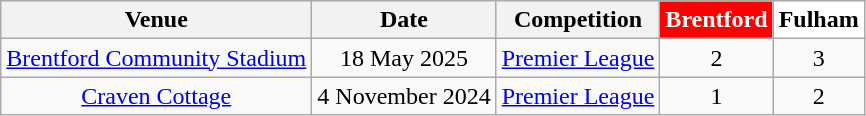<table class="wikitable" style="text-align: center;">
<tr>
<th>Venue</th>
<th>Date</th>
<th>Competition</th>
<th align="center"; style="background:#FF0000; color:#FFF">Brentford</th>
<th align="center"; style="background:#FFF; color:#000">Fulham</th>
</tr>
<tr>
<td><a href='#'>Brentford Community Stadium</a></td>
<td>18 May 2025</td>
<td><a href='#'>Premier League</a></td>
<td>2</td>
<td>3</td>
</tr>
<tr>
<td><a href='#'>Craven Cottage</a></td>
<td>4 November 2024</td>
<td><a href='#'>Premier League</a></td>
<td>1</td>
<td>2</td>
</tr>
</table>
